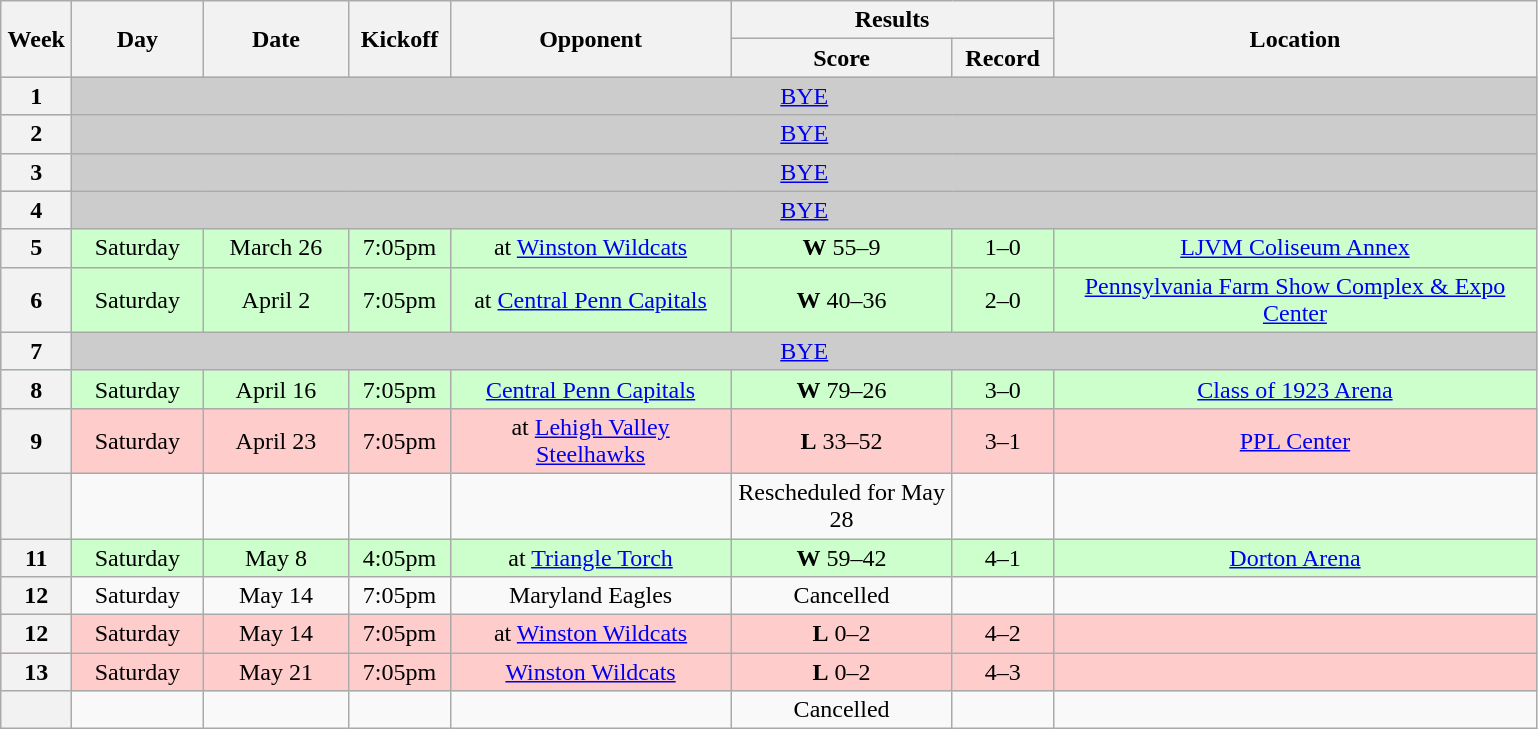<table class="wikitable">
<tr>
<th rowspan="2" width="40">Week</th>
<th rowspan="2" width="80">Day</th>
<th rowspan="2" width="90">Date</th>
<th rowspan="2" width="60">Kickoff</th>
<th rowspan="2" width="180">Opponent</th>
<th colspan="2" width="200">Results</th>
<th rowspan="2" width="315">Location</th>
</tr>
<tr>
<th width="140">Score</th>
<th width="60">Record</th>
</tr>
<tr align="center" bgcolor="#CCCCCC">
<th>1</th>
<td colSpan=7><a href='#'>BYE</a></td>
</tr>
<tr align="center" bgcolor="#CCCCCC">
<th>2</th>
<td colSpan=7><a href='#'>BYE</a></td>
</tr>
<tr align="center" bgcolor="#CCCCCC">
<th>3</th>
<td colSpan=7><a href='#'>BYE</a></td>
</tr>
<tr align="center" bgcolor="#CCCCCC">
<th>4</th>
<td colSpan=7><a href='#'>BYE</a></td>
</tr>
<tr align="center"  bgcolor="#CCFFCC">
<th>5</th>
<td>Saturday</td>
<td>March 26</td>
<td>7:05pm</td>
<td>at <a href='#'>Winston Wildcats</a></td>
<td><strong>W</strong> 55–9</td>
<td>1–0</td>
<td><a href='#'>LJVM Coliseum Annex</a></td>
</tr>
<tr align="center" bgcolor="#CCFFCC">
<th>6</th>
<td>Saturday</td>
<td>April 2</td>
<td>7:05pm</td>
<td>at <a href='#'>Central Penn Capitals</a></td>
<td><strong>W</strong> 40–36</td>
<td>2–0</td>
<td><a href='#'>Pennsylvania Farm Show Complex & Expo Center</a></td>
</tr>
<tr align="center" bgcolor="#CCCCCC">
<th>7</th>
<td colSpan=7><a href='#'>BYE</a></td>
</tr>
<tr align="center" bgcolor="#CCFFCC">
<th>8</th>
<td>Saturday</td>
<td>April 16</td>
<td>7:05pm</td>
<td><a href='#'>Central Penn Capitals</a></td>
<td><strong>W</strong> 79–26</td>
<td>3–0</td>
<td><a href='#'>Class of 1923 Arena</a></td>
</tr>
<tr align="center" bgcolor="#FFCCCC">
<th>9</th>
<td>Saturday</td>
<td>April 23</td>
<td>7:05pm</td>
<td>at <a href='#'>Lehigh Valley Steelhawks</a></td>
<td><strong>L</strong> 33–52</td>
<td>3–1</td>
<td><a href='#'>PPL Center</a></td>
</tr>
<tr align="center" >
<th></th>
<td></td>
<td></td>
<td></td>
<td></td>
<td>Rescheduled for May 28</td>
<td></td>
<td></td>
</tr>
<tr align="center" bgcolor="#CCFFCC">
<th>11</th>
<td>Saturday</td>
<td>May 8</td>
<td>4:05pm</td>
<td>at <a href='#'>Triangle Torch</a></td>
<td><strong>W</strong> 59–42</td>
<td>4–1</td>
<td><a href='#'>Dorton Arena</a></td>
</tr>
<tr align="center" >
<th>12</th>
<td>Saturday</td>
<td>May 14</td>
<td>7:05pm</td>
<td>Maryland Eagles</td>
<td>Cancelled</td>
<td></td>
<td></td>
</tr>
<tr align="center"  bgcolor="#FFCCCC">
<th>12</th>
<td>Saturday</td>
<td>May 14</td>
<td>7:05pm</td>
<td>at <a href='#'>Winston Wildcats</a></td>
<td><strong>L</strong> 0–2</td>
<td>4–2</td>
<td></td>
</tr>
<tr align="center" bgcolor="#FFCCCC">
<th>13</th>
<td>Saturday</td>
<td>May 21</td>
<td>7:05pm</td>
<td><a href='#'>Winston Wildcats</a></td>
<td><strong>L</strong> 0–2</td>
<td>4–3</td>
<td></td>
</tr>
<tr align="center" >
<th></th>
<td></td>
<td></td>
<td></td>
<td></td>
<td>Cancelled</td>
<td></td>
<td></td>
</tr>
</table>
